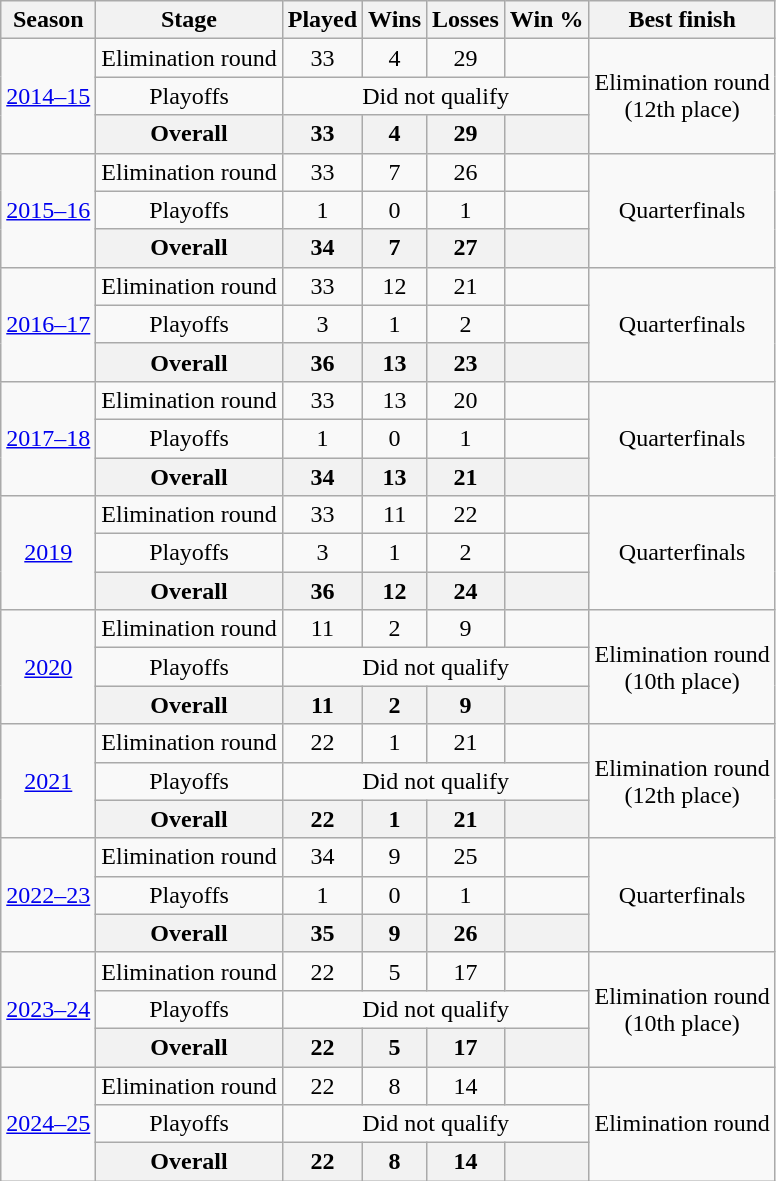<table class="wikitable" style="text-align:center">
<tr>
<th>Season</th>
<th>Stage</th>
<th>Played</th>
<th>Wins</th>
<th>Losses</th>
<th>Win %</th>
<th>Best finish</th>
</tr>
<tr>
<td rowspan=3><a href='#'>2014–15</a> <br> </td>
<td>Elimination round</td>
<td>33</td>
<td>4</td>
<td>29</td>
<td></td>
<td rowspan=3>Elimination round <br> (12th place)</td>
</tr>
<tr>
<td>Playoffs</td>
<td colspan=4>Did not qualify</td>
</tr>
<tr>
<th>Overall</th>
<th>33</th>
<th>4</th>
<th>29</th>
<th></th>
</tr>
<tr>
<td rowspan=3><a href='#'>2015–16</a> <br> </td>
<td>Elimination round</td>
<td>33</td>
<td>7</td>
<td>26</td>
<td></td>
<td rowspan=3>Quarterfinals</td>
</tr>
<tr>
<td>Playoffs</td>
<td>1</td>
<td>0</td>
<td>1</td>
<td></td>
</tr>
<tr>
<th>Overall</th>
<th>34</th>
<th>7</th>
<th>27</th>
<th></th>
</tr>
<tr>
<td rowspan=3><a href='#'>2016–17</a> <br> </td>
<td>Elimination round</td>
<td>33</td>
<td>12</td>
<td>21</td>
<td></td>
<td rowspan=3>Quarterfinals</td>
</tr>
<tr>
<td>Playoffs</td>
<td>3</td>
<td>1</td>
<td>2</td>
<td></td>
</tr>
<tr>
<th>Overall</th>
<th>36</th>
<th>13</th>
<th>23</th>
<th></th>
</tr>
<tr>
<td rowspan=3><a href='#'>2017–18</a> <br> </td>
<td>Elimination round</td>
<td>33</td>
<td>13</td>
<td>20</td>
<td></td>
<td rowspan=3>Quarterfinals</td>
</tr>
<tr>
<td>Playoffs</td>
<td>1</td>
<td>0</td>
<td>1</td>
<td></td>
</tr>
<tr>
<th>Overall</th>
<th>34</th>
<th>13</th>
<th>21</th>
<th></th>
</tr>
<tr>
<td rowspan=3><a href='#'>2019</a> <br> </td>
<td>Elimination round</td>
<td>33</td>
<td>11</td>
<td>22</td>
<td></td>
<td rowspan=3>Quarterfinals</td>
</tr>
<tr>
<td>Playoffs</td>
<td>3</td>
<td>1</td>
<td>2</td>
<td></td>
</tr>
<tr>
<th>Overall</th>
<th>36</th>
<th>12</th>
<th>24</th>
<th></th>
</tr>
<tr>
<td rowspan=3><a href='#'>2020</a> <br> </td>
<td>Elimination round</td>
<td>11</td>
<td>2</td>
<td>9</td>
<td></td>
<td rowspan=3>Elimination round <br> (10th place)</td>
</tr>
<tr>
<td>Playoffs</td>
<td colspan=4>Did not qualify</td>
</tr>
<tr>
<th>Overall</th>
<th>11</th>
<th>2</th>
<th>9</th>
<th></th>
</tr>
<tr>
<td rowspan=3><a href='#'>2021</a> <br> </td>
<td>Elimination round</td>
<td>22</td>
<td>1</td>
<td>21</td>
<td></td>
<td rowspan=3>Elimination round <br> (12th place)</td>
</tr>
<tr>
<td>Playoffs</td>
<td colspan=4>Did not qualify</td>
</tr>
<tr>
<th>Overall</th>
<th>22</th>
<th>1</th>
<th>21</th>
<th></th>
</tr>
<tr>
<td rowspan=3><a href='#'>2022–23</a> <br> </td>
<td>Elimination round</td>
<td>34</td>
<td>9</td>
<td>25</td>
<td></td>
<td rowspan=3>Quarterfinals</td>
</tr>
<tr>
<td>Playoffs</td>
<td>1</td>
<td>0</td>
<td>1</td>
<td></td>
</tr>
<tr>
<th>Overall</th>
<th>35</th>
<th>9</th>
<th>26</th>
<th></th>
</tr>
<tr>
<td rowspan=3><a href='#'>2023–24</a> <br> </td>
<td>Elimination round</td>
<td>22</td>
<td>5</td>
<td>17</td>
<td></td>
<td rowspan=3>Elimination round <br> (10th place)</td>
</tr>
<tr>
<td>Playoffs</td>
<td colspan=4>Did not qualify</td>
</tr>
<tr>
<th>Overall</th>
<th>22</th>
<th>5</th>
<th>17</th>
<th></th>
</tr>
<tr>
<td rowspan=3><a href='#'>2024–25</a> <br> </td>
<td>Elimination round</td>
<td>22</td>
<td>8</td>
<td>14</td>
<td></td>
<td rowspan=3>Elimination round</td>
</tr>
<tr>
<td>Playoffs</td>
<td colspan=4>Did not qualify</td>
</tr>
<tr>
<th>Overall</th>
<th>22</th>
<th>8</th>
<th>14</th>
<th></th>
</tr>
</table>
